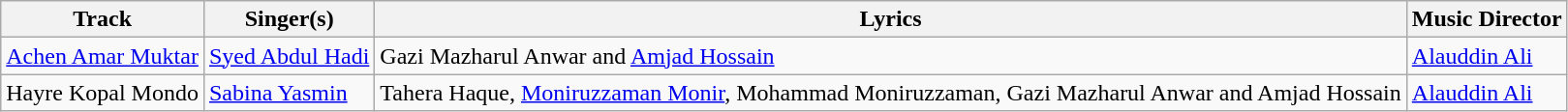<table class="wikitable">
<tr>
<th>Track</th>
<th>Singer(s)</th>
<th>Lyrics</th>
<th>Music Director</th>
</tr>
<tr>
<td><a href='#'>Achen Amar Muktar</a></td>
<td><a href='#'>Syed Abdul Hadi</a></td>
<td>Gazi Mazharul Anwar and <a href='#'>Amjad Hossain</a></td>
<td><a href='#'>Alauddin Ali</a></td>
</tr>
<tr>
<td>Hayre Kopal Mondo</td>
<td><a href='#'>Sabina Yasmin</a></td>
<td>Tahera Haque, <a href='#'>Moniruzzaman Monir</a>, Mohammad Moniruzzaman, Gazi Mazharul Anwar and Amjad Hossain</td>
<td><a href='#'>Alauddin Ali</a></td>
</tr>
</table>
